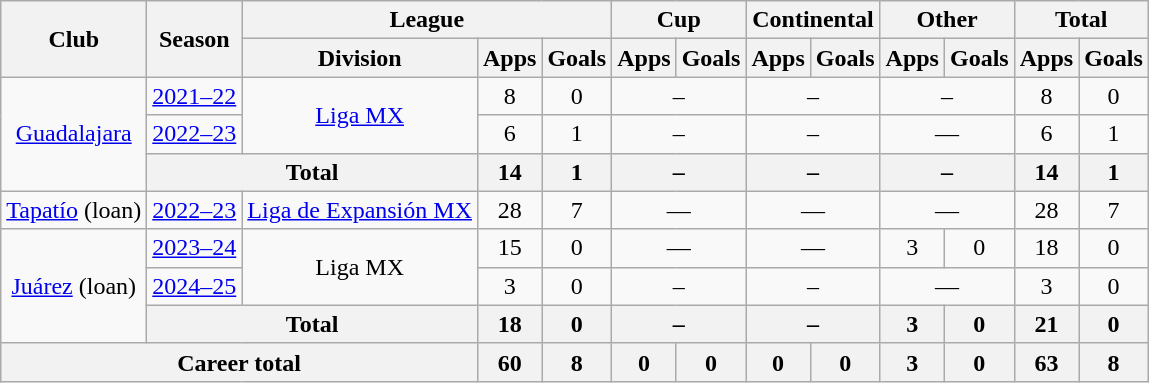<table class="wikitable" style="text-align: center">
<tr>
<th rowspan="2">Club</th>
<th rowspan="2">Season</th>
<th colspan="3">League</th>
<th colspan="2">Cup</th>
<th colspan="2">Continental</th>
<th colspan="2">Other</th>
<th colspan="2">Total</th>
</tr>
<tr>
<th>Division</th>
<th>Apps</th>
<th>Goals</th>
<th>Apps</th>
<th>Goals</th>
<th>Apps</th>
<th>Goals</th>
<th>Apps</th>
<th>Goals</th>
<th>Apps</th>
<th>Goals</th>
</tr>
<tr>
<td rowspan="3"><a href='#'>Guadalajara</a></td>
<td><a href='#'>2021–22</a></td>
<td rowspan="2"><a href='#'>Liga MX</a></td>
<td>8</td>
<td>0</td>
<td colspan="2">–</td>
<td colspan="2">–</td>
<td colspan="2">–</td>
<td>8</td>
<td>0</td>
</tr>
<tr>
<td><a href='#'>2022–23</a></td>
<td>6</td>
<td>1</td>
<td colspan="2">–</td>
<td colspan="2">–</td>
<td colspan="2">—</td>
<td>6</td>
<td>1</td>
</tr>
<tr>
<th colspan="2">Total</th>
<th>14</th>
<th>1</th>
<th colspan="2">–</th>
<th colspan="2">–</th>
<th colspan="2">–</th>
<th>14</th>
<th>1</th>
</tr>
<tr>
<td><a href='#'>Tapatío</a> (loan)</td>
<td><a href='#'>2022–23</a></td>
<td><a href='#'>Liga de Expansión MX</a></td>
<td>28</td>
<td>7</td>
<td colspan=2>—</td>
<td colspan=2>—</td>
<td colspan=2>—</td>
<td>28</td>
<td>7</td>
</tr>
<tr>
<td rowspan="3"><a href='#'>Juárez</a> (loan)</td>
<td><a href='#'>2023–24</a></td>
<td rowspan="2">Liga MX</td>
<td>15</td>
<td>0</td>
<td colspan=2>—</td>
<td colspan=2>—</td>
<td>3</td>
<td>0</td>
<td>18</td>
<td>0</td>
</tr>
<tr>
<td><a href='#'>2024–25</a></td>
<td>3</td>
<td>0</td>
<td colspan="2">–</td>
<td colspan="2">–</td>
<td colspan="2">—</td>
<td>3</td>
<td>0</td>
</tr>
<tr>
<th colspan="2">Total</th>
<th>18</th>
<th>0</th>
<th colspan="2">–</th>
<th colspan="2">–</th>
<th>3</th>
<th>0</th>
<th>21</th>
<th>0</th>
</tr>
<tr>
<th colspan="3">Career total</th>
<th>60</th>
<th>8</th>
<th>0</th>
<th>0</th>
<th>0</th>
<th>0</th>
<th>3</th>
<th>0</th>
<th>63</th>
<th>8</th>
</tr>
</table>
